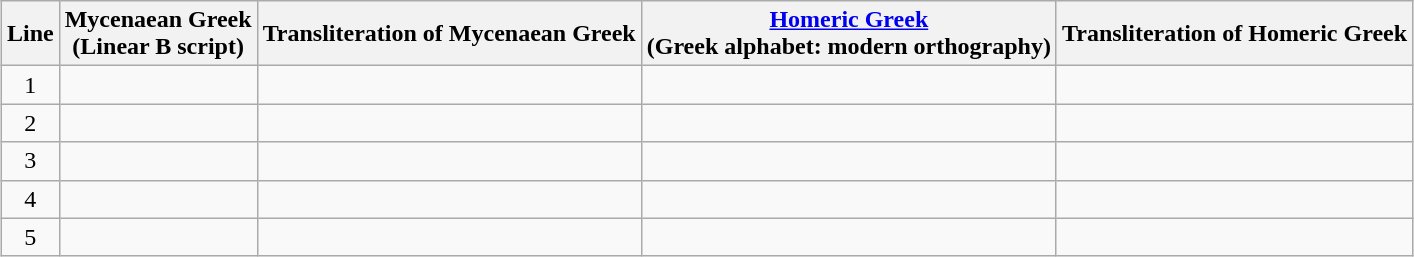<table class="wikitable" style="text-align:center; margin:auto">
<tr>
<th>Line</th>
<th>Mycenaean Greek<br>(Linear B script)</th>
<th>Transliteration of Mycenaean Greek</th>
<th><a href='#'>Homeric Greek</a><br>(Greek alphabet: modern orthography)</th>
<th>Transliteration of Homeric Greek</th>
</tr>
<tr>
<td>1</td>
<td></td>
<td></td>
<td></td>
<td></td>
</tr>
<tr>
<td>2</td>
<td></td>
<td></td>
<td></td>
<td></td>
</tr>
<tr>
<td>3</td>
<td></td>
<td></td>
<td></td>
<td></td>
</tr>
<tr>
<td>4</td>
<td></td>
<td></td>
<td></td>
<td></td>
</tr>
<tr>
<td>5</td>
<td></td>
<td></td>
<td></td>
<td></td>
</tr>
</table>
